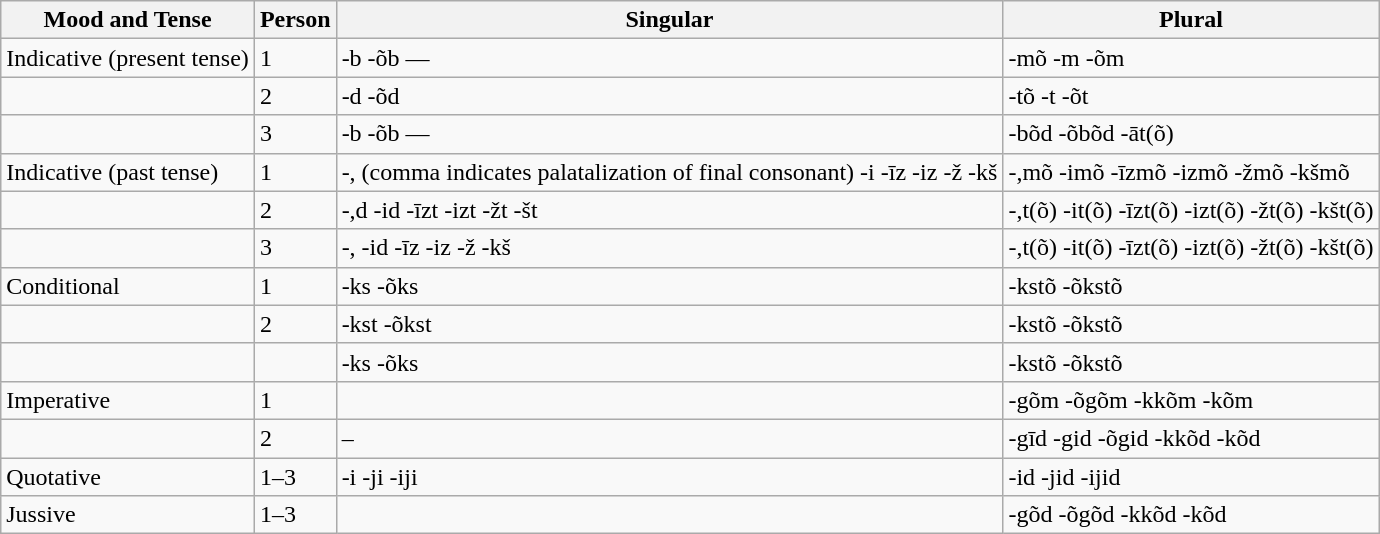<table class="wikitable">
<tr>
<th>Mood and Tense</th>
<th>Person</th>
<th>Singular</th>
<th>Plural</th>
</tr>
<tr>
<td>Indicative (present tense)</td>
<td>1</td>
<td>-b -õb —</td>
<td>-mõ -m -õm</td>
</tr>
<tr>
<td></td>
<td>2</td>
<td>-d -õd</td>
<td>-tõ -t -õt</td>
</tr>
<tr>
<td></td>
<td>3</td>
<td>-b -õb —</td>
<td>-bõd -õbõd -āt(õ)</td>
</tr>
<tr>
<td>Indicative (past tense)</td>
<td>1</td>
<td>-, (comma indicates palatalization of final consonant) -i -īz -iz -ž -kš</td>
<td>-,mõ -imõ -īzmõ -izmõ -žmõ -kšmõ</td>
</tr>
<tr>
<td></td>
<td>2</td>
<td>-,d -id -īzt -izt -žt -št</td>
<td>-,t(õ) -it(õ) -īzt(õ) -izt(õ) -žt(õ) -kšt(õ)</td>
</tr>
<tr>
<td></td>
<td>3</td>
<td>-, -id -īz -iz -ž -kš</td>
<td>-,t(õ) -it(õ) -īzt(õ) -izt(õ) -žt(õ) -kšt(õ)</td>
</tr>
<tr>
<td>Conditional</td>
<td>1</td>
<td>-ks -õks</td>
<td>-kstõ -õkstõ</td>
</tr>
<tr>
<td></td>
<td>2</td>
<td>-kst -õkst</td>
<td>-kstõ -õkstõ</td>
</tr>
<tr>
<td></td>
<td></td>
<td>-ks -õks</td>
<td>-kstõ -õkstõ</td>
</tr>
<tr>
<td>Imperative</td>
<td>1</td>
<td></td>
<td>-gõm -õgõm -kkõm -kõm</td>
</tr>
<tr>
<td></td>
<td>2</td>
<td>–</td>
<td>-gīd -gid -õgid -kkõd -kõd</td>
</tr>
<tr>
<td>Quotative</td>
<td>1–3</td>
<td>-i -ji -iji</td>
<td>-id -jid -ijid</td>
</tr>
<tr>
<td>Jussive</td>
<td>1–3</td>
<td></td>
<td>-gõd -õgõd -kkõd -kõd</td>
</tr>
</table>
